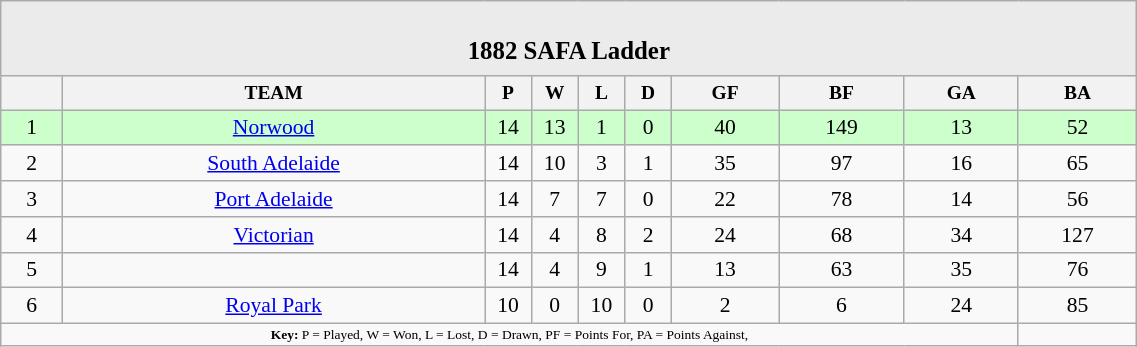<table class="wikitable" style="text-align: center; font-size: 90%; width: 60%">
<tr>
<td colspan="10" style="background: #EBEBEB;"><br><table border="0" width="100%" cellpadding="0" cellspacing="0">
<tr style="background: #EBEBEB;">
<td width="25%" style="border: 0;"></td>
<td style="border: 0; font-size: 115%;"><strong>1882 SAFA Ladder</strong></td>
<td width="25%" style="border: 0;"></td>
</tr>
</table>
</td>
</tr>
<tr style="text-align: center; font-size: 90%;">
<th></th>
<th>TEAM</th>
<th width="25">P</th>
<th width="25">W</th>
<th width="25">L</th>
<th width="25">D</th>
<th>GF</th>
<th>BF</th>
<th>GA</th>
<th>BA</th>
</tr>
<tr style="background: #CCFFCC;">
<td>1</td>
<td><a href='#'>Norwood</a></td>
<td>14</td>
<td>13</td>
<td>1</td>
<td>0</td>
<td>40</td>
<td>149</td>
<td>13</td>
<td>52</td>
</tr>
<tr>
<td>2</td>
<td><a href='#'>South Adelaide</a></td>
<td>14</td>
<td>10</td>
<td>3</td>
<td>1</td>
<td>35</td>
<td>97</td>
<td>16</td>
<td>65</td>
</tr>
<tr>
<td>3</td>
<td><a href='#'>Port Adelaide</a></td>
<td>14</td>
<td>7</td>
<td>7</td>
<td>0</td>
<td>22</td>
<td>78</td>
<td>14</td>
<td>56</td>
</tr>
<tr>
<td>4</td>
<td><a href='#'>Victorian</a></td>
<td>14</td>
<td>4</td>
<td>8</td>
<td>2</td>
<td>24</td>
<td>68</td>
<td>34</td>
<td>127</td>
</tr>
<tr>
<td>5</td>
<td></td>
<td>14</td>
<td>4</td>
<td>9</td>
<td>1</td>
<td>13</td>
<td>63</td>
<td>35</td>
<td>76</td>
</tr>
<tr>
<td>6</td>
<td><a href='#'>Royal Park</a></td>
<td>10</td>
<td>0</td>
<td>10</td>
<td>0</td>
<td>2</td>
<td>6</td>
<td>24</td>
<td>85</td>
</tr>
<tr style="font-size: xx-small;">
<td colspan="9"><strong>Key:</strong> P = Played, W = Won, L = Lost, D = Drawn, PF = Points For, PA = Points Against,</td>
<td></td>
</tr>
</table>
